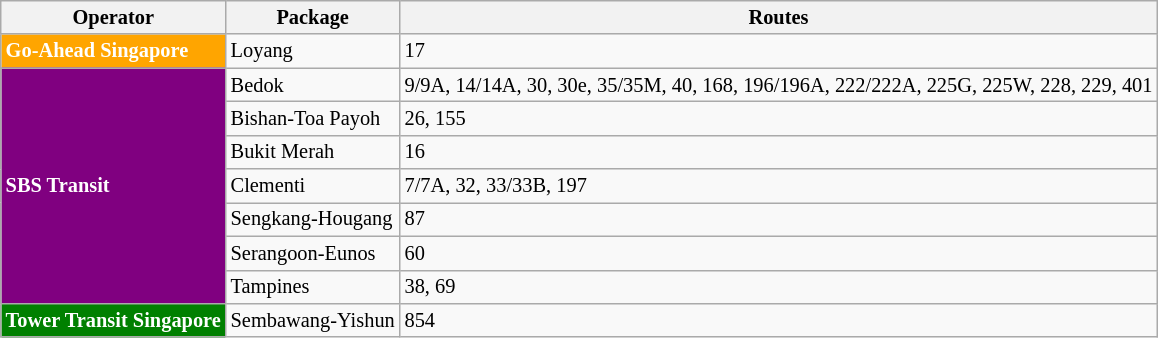<table class="wikitable" style="font-size:85%; text-align: left">
<tr>
<th>Operator</th>
<th>Package</th>
<th>Routes</th>
</tr>
<tr>
<td style="background-color:#FFA500; color: white"><strong>Go-Ahead Singapore</strong></td>
<td>Loyang</td>
<td>17</td>
</tr>
<tr>
<td rowspan=7 style="background-color:#800080; color: white"><strong>SBS Transit</strong></td>
<td>Bedok</td>
<td>9/9A, 14/14A, 30, 30e, 35/35M, 40, 168, 196/196A, 222/222A, 225G, 225W, 228, 229, 401</td>
</tr>
<tr>
<td>Bishan-Toa Payoh</td>
<td>26, 155</td>
</tr>
<tr>
<td>Bukit Merah</td>
<td>16</td>
</tr>
<tr>
<td>Clementi</td>
<td>7/7A, 32, 33/33B, 197</td>
</tr>
<tr>
<td>Sengkang-Hougang</td>
<td>87</td>
</tr>
<tr>
<td>Serangoon-Eunos</td>
<td>60</td>
</tr>
<tr>
<td>Tampines</td>
<td>38, 69</td>
</tr>
<tr>
<td style="background-color:#008000; color: white"><strong>Tower Transit Singapore</strong></td>
<td>Sembawang-Yishun</td>
<td>854</td>
</tr>
</table>
